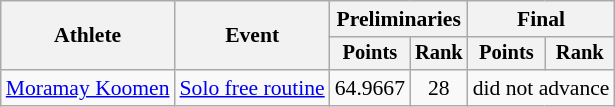<table class="wikitable" style="text-align:center; font-size:90%">
<tr>
<th rowspan="2">Athlete</th>
<th rowspan="2">Event</th>
<th colspan="2">Preliminaries</th>
<th colspan="2">Final</th>
</tr>
<tr style="font-size:95%">
<th>Points</th>
<th>Rank</th>
<th>Points</th>
<th>Rank</th>
</tr>
<tr>
<td align=left><a href='#'>Moramay Koomen</a></td>
<td align=left><a href='#'>Solo free routine</a></td>
<td>64.9667</td>
<td>28</td>
<td colspan=2>did not advance</td>
</tr>
</table>
